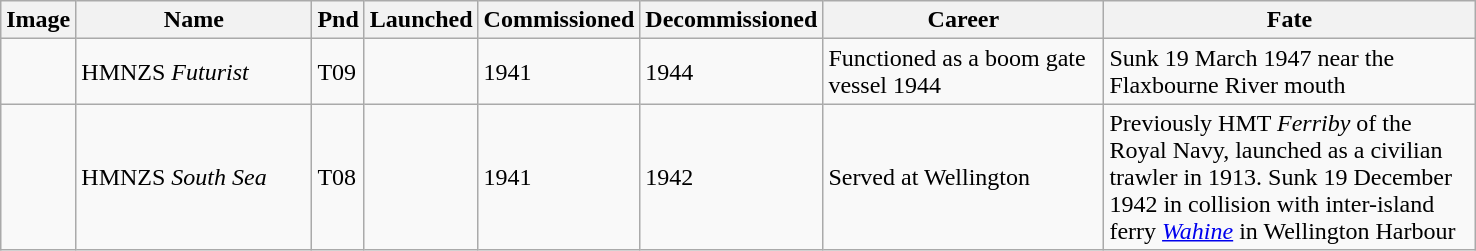<table class="wikitable">
<tr>
<th>Image</th>
<th width="150">Name</th>
<th>Pnd</th>
<th>Launched</th>
<th width="70">Commissioned</th>
<th>Decommissioned</th>
<th width="180">Career</th>
<th width="240">Fate</th>
</tr>
<tr>
<td></td>
<td>HMNZS <em>Futurist</em></td>
<td>T09</td>
<td></td>
<td>1941</td>
<td>1944</td>
<td>Functioned as a boom gate vessel 1944</td>
<td>Sunk 19 March 1947 near the Flaxbourne River mouth</td>
</tr>
<tr>
<td></td>
<td>HMNZS <em>South Sea</em></td>
<td>T08</td>
<td></td>
<td>1941</td>
<td>1942</td>
<td>Served at Wellington</td>
<td>Previously HMT <em>Ferriby</em> of the Royal Navy, launched as a civilian trawler in 1913. Sunk 19 December 1942 in collision with inter-island ferry <em><a href='#'>Wahine</a></em> in Wellington Harbour</td>
</tr>
</table>
